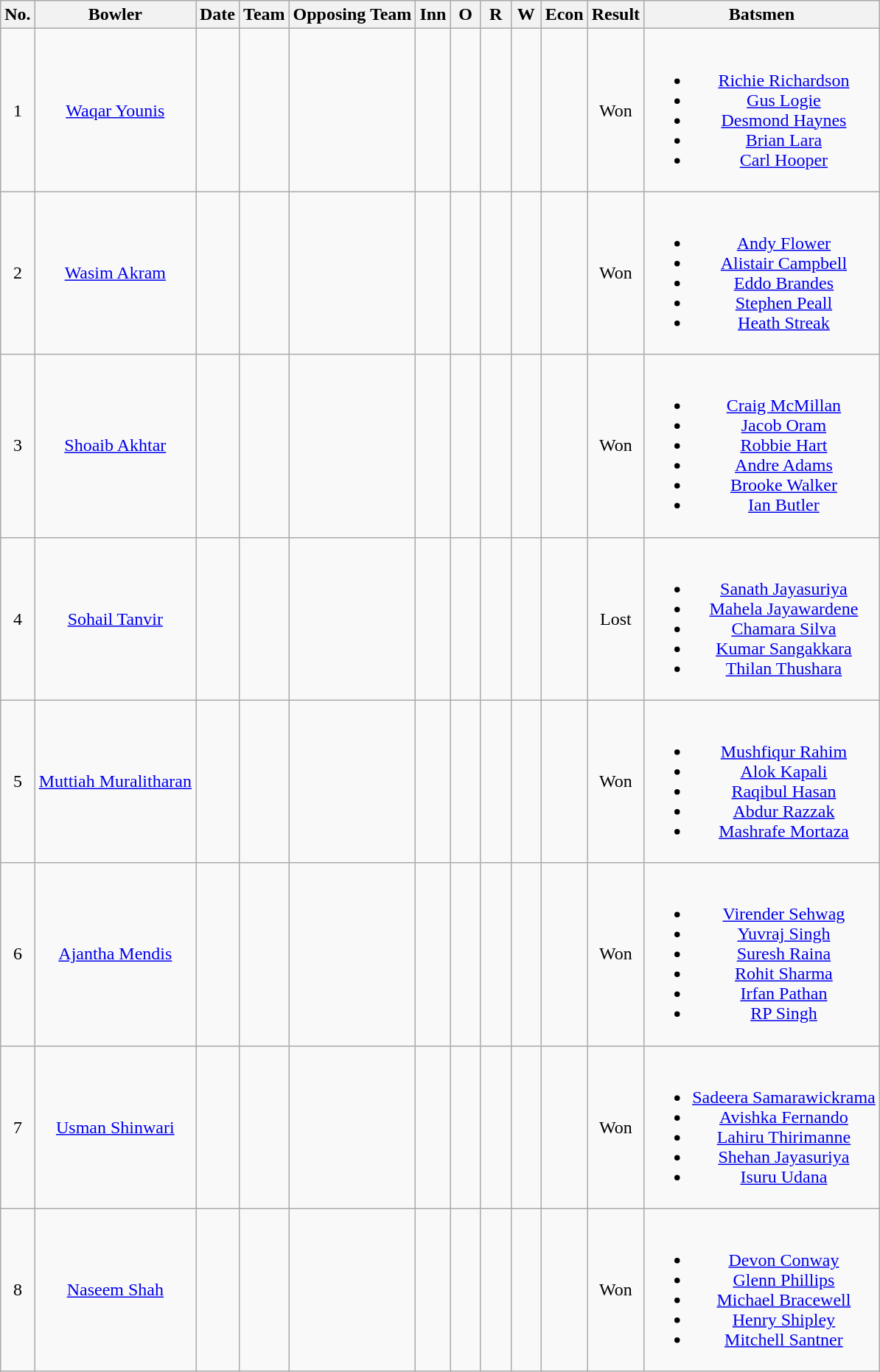<table class="wikitable sortable">
<tr align=center>
<th>No.</th>
<th>Bowler</th>
<th>Date</th>
<th>Team</th>
<th>Opposing Team</th>
<th scope="col" style="width:20px;">Inn</th>
<th scope="col" style="width:20px;">O</th>
<th scope="col" style="width:20px;">R</th>
<th scope="col" style="width:20px;">W</th>
<th score="col" style="width:20px;">Econ</th>
<th>Result</th>
<th>Batsmen</th>
</tr>
<tr align=center>
<td scope="row">1</td>
<td><a href='#'>Waqar Younis</a></td>
<td></td>
<td></td>
<td></td>
<td></td>
<td></td>
<td></td>
<td></td>
<td></td>
<td>Won</td>
<td><br><ul><li><a href='#'>Richie Richardson</a></li><li><a href='#'>Gus Logie</a></li><li><a href='#'>Desmond Haynes</a></li><li><a href='#'>Brian Lara</a></li><li><a href='#'>Carl Hooper</a></li></ul></td>
</tr>
<tr align="center">
<td scope="row">2</td>
<td><a href='#'>Wasim Akram</a></td>
<td></td>
<td></td>
<td></td>
<td></td>
<td></td>
<td></td>
<td></td>
<td></td>
<td>Won</td>
<td><br><ul><li><a href='#'>Andy Flower</a></li><li><a href='#'>Alistair Campbell</a></li><li><a href='#'>Eddo Brandes</a></li><li><a href='#'>Stephen Peall</a></li><li><a href='#'>Heath Streak</a></li></ul></td>
</tr>
<tr align="center">
<td scope="row">3</td>
<td><a href='#'>Shoaib Akhtar</a></td>
<td></td>
<td></td>
<td></td>
<td></td>
<td></td>
<td></td>
<td></td>
<td></td>
<td>Won</td>
<td><br><ul><li><a href='#'>Craig McMillan</a></li><li><a href='#'>Jacob Oram</a></li><li><a href='#'>Robbie Hart</a></li><li><a href='#'>Andre Adams</a></li><li><a href='#'>Brooke Walker</a></li><li><a href='#'>Ian Butler</a></li></ul></td>
</tr>
<tr align="center">
<td scope="row">4</td>
<td><a href='#'>Sohail Tanvir</a></td>
<td></td>
<td></td>
<td></td>
<td></td>
<td></td>
<td></td>
<td></td>
<td></td>
<td>Lost</td>
<td><br><ul><li><a href='#'>Sanath Jayasuriya</a></li><li><a href='#'>Mahela Jayawardene</a></li><li><a href='#'>Chamara Silva</a></li><li><a href='#'>Kumar Sangakkara</a></li><li><a href='#'>Thilan Thushara</a></li></ul></td>
</tr>
<tr align="center">
<td scope="row">5</td>
<td><a href='#'>Muttiah Muralitharan</a></td>
<td></td>
<td></td>
<td></td>
<td></td>
<td></td>
<td></td>
<td></td>
<td></td>
<td>Won</td>
<td><br><ul><li><a href='#'>Mushfiqur Rahim</a></li><li><a href='#'>Alok Kapali</a></li><li><a href='#'>Raqibul Hasan</a></li><li><a href='#'>Abdur Razzak</a></li><li><a href='#'>Mashrafe Mortaza</a></li></ul></td>
</tr>
<tr align="center">
<td scope="row">6</td>
<td><a href='#'>Ajantha Mendis</a></td>
<td></td>
<td></td>
<td></td>
<td></td>
<td></td>
<td></td>
<td></td>
<td></td>
<td>Won</td>
<td><br><ul><li><a href='#'>Virender Sehwag</a></li><li><a href='#'>Yuvraj Singh</a></li><li><a href='#'>Suresh Raina</a></li><li><a href='#'>Rohit Sharma</a></li><li><a href='#'>Irfan Pathan</a></li><li><a href='#'>RP Singh</a></li></ul></td>
</tr>
<tr align="center">
<td scope="row">7</td>
<td><a href='#'>Usman Shinwari</a></td>
<td></td>
<td></td>
<td></td>
<td></td>
<td></td>
<td></td>
<td></td>
<td></td>
<td>Won</td>
<td><br><ul><li><a href='#'>Sadeera Samarawickrama</a></li><li><a href='#'>Avishka Fernando</a></li><li><a href='#'>Lahiru Thirimanne</a></li><li><a href='#'>Shehan Jayasuriya</a></li><li><a href='#'>Isuru Udana</a></li></ul></td>
</tr>
<tr align="center">
<td scope="row">8</td>
<td><a href='#'>Naseem Shah</a></td>
<td></td>
<td></td>
<td></td>
<td></td>
<td></td>
<td></td>
<td></td>
<td></td>
<td>Won</td>
<td><br><ul><li><a href='#'>Devon Conway</a></li><li><a href='#'>Glenn Phillips</a></li><li><a href='#'>Michael Bracewell</a></li><li><a href='#'>Henry Shipley</a></li><li><a href='#'>Mitchell Santner</a></li></ul></td>
</tr>
</table>
